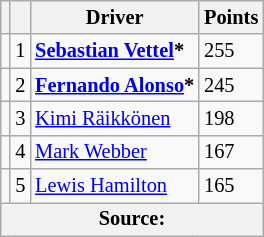<table class="wikitable" style="font-size: 85%;">
<tr>
<th></th>
<th></th>
<th>Driver</th>
<th>Points</th>
</tr>
<tr>
<td align="left"></td>
<td align="center">1</td>
<td> <strong><a href='#'>Sebastian Vettel</a>*</strong></td>
<td align="left">255</td>
</tr>
<tr>
<td align="left"></td>
<td align="center">2</td>
<td> <strong><a href='#'>Fernando Alonso</a>*</strong></td>
<td align="left">245</td>
</tr>
<tr>
<td align="left"></td>
<td align="center">3</td>
<td> <a href='#'>Kimi Räikkönen</a></td>
<td align="left">198</td>
</tr>
<tr>
<td align="left"></td>
<td align="center">4</td>
<td> <a href='#'>Mark Webber</a></td>
<td align="left">167</td>
</tr>
<tr>
<td align="left"></td>
<td align="center">5</td>
<td> <a href='#'>Lewis Hamilton</a></td>
<td align="left">165</td>
</tr>
<tr>
<th colspan=4>Source:</th>
</tr>
</table>
